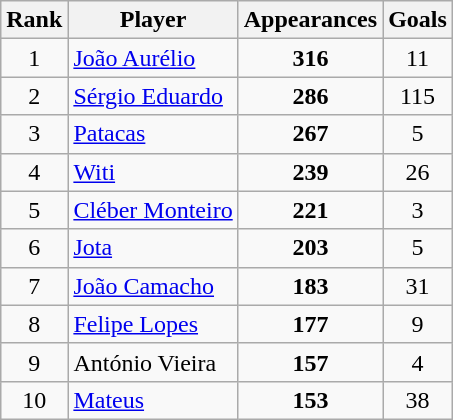<table class="wikitable" style="text-align:center;">
<tr>
<th>Rank</th>
<th>Player</th>
<th>Appearances</th>
<th>Goals</th>
</tr>
<tr>
<td rowspan=1>1</td>
<td align="left"> <a href='#'>João Aurélio</a></td>
<td><strong>316</strong></td>
<td>11</td>
</tr>
<tr>
<td rowspan=1>2</td>
<td align="left"> <a href='#'>Sérgio Eduardo</a></td>
<td><strong>286</strong></td>
<td>115</td>
</tr>
<tr>
<td rowspan=1>3</td>
<td align="left"> <a href='#'>Patacas</a></td>
<td><strong>267</strong></td>
<td>5</td>
</tr>
<tr>
<td rowspan=1>4</td>
<td align="left"> <a href='#'>Witi</a></td>
<td><strong>239</strong></td>
<td>26</td>
</tr>
<tr>
<td rowspan=1>5</td>
<td align="left"> <a href='#'>Cléber Monteiro</a></td>
<td><strong>221</strong></td>
<td>3</td>
</tr>
<tr>
<td rowspan=1>6</td>
<td align="left"> <a href='#'>Jota</a></td>
<td><strong>203</strong></td>
<td>5</td>
</tr>
<tr>
<td rowspan=1>7</td>
<td align="left"> <a href='#'>João Camacho</a></td>
<td><strong>183</strong></td>
<td>31</td>
</tr>
<tr>
<td rowspan=1>8</td>
<td align="left"> <a href='#'>Felipe Lopes</a></td>
<td><strong>177</strong></td>
<td>9</td>
</tr>
<tr>
<td rowspan=1>9</td>
<td align="left"> António Vieira</td>
<td><strong>157</strong></td>
<td>4</td>
</tr>
<tr>
<td rowspan=1>10</td>
<td align="left"> <a href='#'>Mateus</a></td>
<td><strong>153</strong></td>
<td>38</td>
</tr>
</table>
